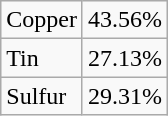<table class="wikitable">
<tr>
<td>Copper</td>
<td>43.56%</td>
</tr>
<tr>
<td>Tin</td>
<td>27.13%</td>
</tr>
<tr>
<td>Sulfur</td>
<td>29.31%</td>
</tr>
</table>
